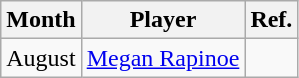<table class=wikitable>
<tr>
<th>Month</th>
<th>Player</th>
<th>Ref.</th>
</tr>
<tr>
<td>August</td>
<td> <a href='#'>Megan Rapinoe</a></td>
<td></td>
</tr>
</table>
